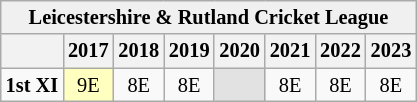<table class="wikitable" style="font-size:85%">
<tr>
<td colspan=8; style="background:#f0f0f0; text-align: center; font-weight: bold;">Leicestershire & Rutland Cricket League</td>
</tr>
<tr>
<th></th>
<th style="text-align: center; font-weight: bold;">2017</th>
<th style="text-align: center; font-weight: bold;">2018</th>
<th style="text-align: center; font-weight: bold;">2019</th>
<th style="text-align: center; font-weight: bold;">2020</th>
<th style="text-align: center; font-weight: bold;">2021</th>
<th style="text-align: center; font-weight: bold;">2022</th>
<th style="text-align: center; font-weight: bold;">2023</th>
</tr>
<tr>
<td style="text-align: right; font-weight: bold;">1st XI</td>
<td style="background:#ffffbf; text-align: center;">9E</td>
<td style="text-align: center;">8E</td>
<td style="text-align: center;">8E</td>
<td style="background:#e2e2e2; text-align: center;"></td>
<td style="text-align: center;">8E</td>
<td style="text-align: center;">8E</td>
<td style="text-align: center;">8E</td>
</tr>
</table>
